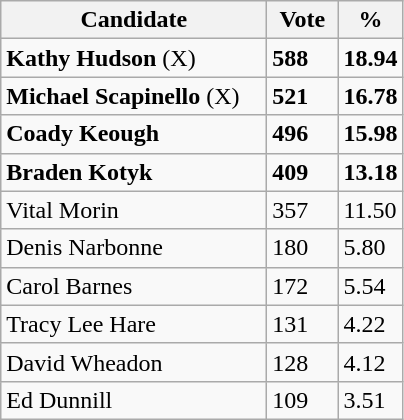<table class="wikitable">
<tr>
<th bgcolor="#DDDDFF" width="170px">Candidate</th>
<th bgcolor="#DDDDFF" width="40px">Vote</th>
<th bgcolor="#DDDDFF" width="30px">%</th>
</tr>
<tr>
<td><strong>Kathy Hudson</strong> (X)</td>
<td><strong>588</strong></td>
<td><strong>18.94</strong></td>
</tr>
<tr>
<td><strong>Michael Scapinello</strong> (X)</td>
<td><strong>521</strong></td>
<td><strong>16.78</strong></td>
</tr>
<tr>
<td><strong>Coady Keough</strong></td>
<td><strong>496</strong></td>
<td><strong>15.98</strong></td>
</tr>
<tr>
<td><strong>Braden Kotyk</strong></td>
<td><strong>409</strong></td>
<td><strong>13.18</strong></td>
</tr>
<tr>
<td>Vital Morin</td>
<td>357</td>
<td>11.50</td>
</tr>
<tr>
<td>Denis Narbonne</td>
<td>180</td>
<td>5.80</td>
</tr>
<tr>
<td>Carol Barnes</td>
<td>172</td>
<td>5.54</td>
</tr>
<tr>
<td>Tracy Lee Hare</td>
<td>131</td>
<td>4.22</td>
</tr>
<tr>
<td>David Wheadon</td>
<td>128</td>
<td>4.12</td>
</tr>
<tr>
<td>Ed Dunnill</td>
<td>109</td>
<td>3.51</td>
</tr>
</table>
